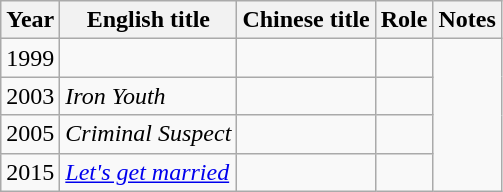<table class="wikitable">
<tr>
<th>Year</th>
<th>English title</th>
<th>Chinese title</th>
<th>Role</th>
<th>Notes</th>
</tr>
<tr>
<td>1999</td>
<td></td>
<td></td>
<td></td>
</tr>
<tr>
<td>2003</td>
<td><em>Iron Youth</em></td>
<td></td>
<td></td>
</tr>
<tr>
<td>2005</td>
<td><em>Criminal Suspect</em></td>
<td></td>
<td></td>
</tr>
<tr>
<td>2015</td>
<td><em><a href='#'>Let's get married</a></em></td>
<td></td>
<td></td>
</tr>
</table>
